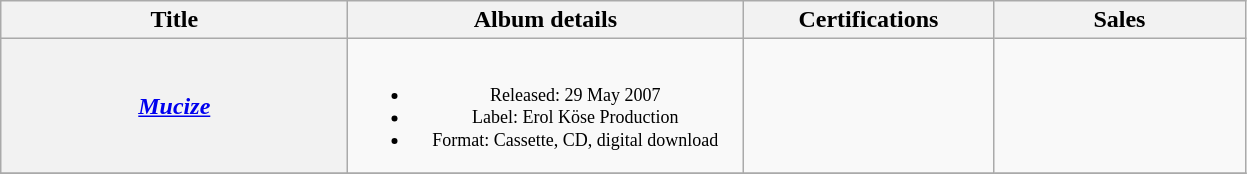<table class="wikitable plainrowheaders" style="text-align:center;" border="1">
<tr>
<th scope="col" style="width:14em;">Title</th>
<th scope="col" style="width:16em;">Album details</th>
<th scope="col" style="width:10em;">Certifications</th>
<th scope="col" style="width:10em;">Sales</th>
</tr>
<tr>
<th scope="row"><em><a href='#'>Mucize</a></em>  <br></th>
<td style="font-size:12px;"><br><ul><li>Released: 29 May 2007</li><li>Label: Erol Köse Production</li><li>Format: Cassette, CD, digital download</li></ul></td>
<td></td>
<td></td>
</tr>
<tr>
</tr>
</table>
